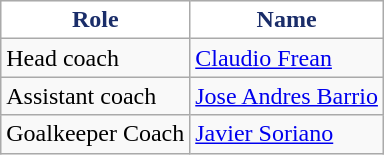<table class="wikitable sortable">
<tr>
<th style="background:#FFFFFF; color:#1A2D69;" scope="col">Role</th>
<th style="background:#FFFFFF; color:#1A2D69;" scope="col">Name</th>
</tr>
<tr>
<td>Head coach</td>
<td> <a href='#'>Claudio Frean</a></td>
</tr>
<tr>
<td>Assistant coach</td>
<td> <a href='#'>Jose Andres Barrio</a></td>
</tr>
<tr>
<td>Goalkeeper Coach</td>
<td> <a href='#'>Javier Soriano</a></td>
</tr>
</table>
